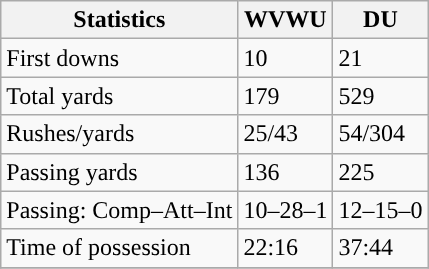<table class="wikitable" style="float: left;">
<tr>
<th>Statistics</th>
<th>WVWU</th>
<th>DU</th>
</tr>
<tr>
<td>First downs</td>
<td>10</td>
<td>21</td>
</tr>
<tr>
<td>Total yards</td>
<td>179</td>
<td>529</td>
</tr>
<tr>
<td>Rushes/yards</td>
<td>25/43</td>
<td>54/304</td>
</tr>
<tr>
<td>Passing yards</td>
<td>136</td>
<td>225</td>
</tr>
<tr>
<td>Passing: Comp–Att–Int</td>
<td>10–28–1</td>
<td>12–15–0</td>
</tr>
<tr>
<td>Time of possession</td>
<td>22:16</td>
<td>37:44</td>
</tr>
<tr>
</tr>
</table>
